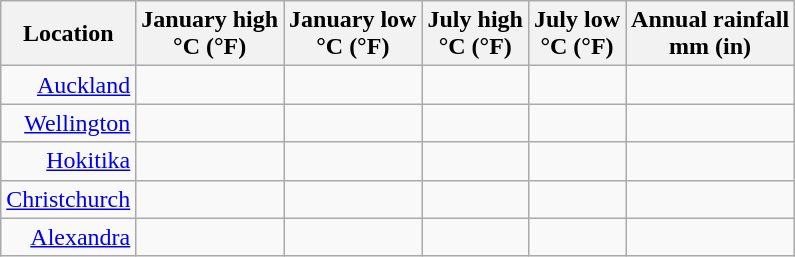<table class="wikitable collapsible sortable"  style="text-align:right;">
<tr>
<th>Location</th>
<th>January high<br>°C (°F)</th>
<th>January low<br>°C (°F)</th>
<th>July high<br>°C (°F)</th>
<th>July low<br>°C (°F)</th>
<th>Annual rainfall<br>mm (in)</th>
</tr>
<tr>
<td><a href='#'>Auckland</a></td>
<td></td>
<td></td>
<td></td>
<td></td>
<td></td>
</tr>
<tr>
<td><a href='#'>Wellington</a></td>
<td></td>
<td></td>
<td></td>
<td></td>
<td></td>
</tr>
<tr>
<td><a href='#'>Hokitika</a></td>
<td></td>
<td></td>
<td></td>
<td></td>
<td></td>
</tr>
<tr>
<td><a href='#'>Christchurch</a></td>
<td></td>
<td></td>
<td></td>
<td></td>
<td></td>
</tr>
<tr>
<td><a href='#'>Alexandra</a></td>
<td></td>
<td></td>
<td></td>
<td></td>
<td></td>
</tr>
</table>
